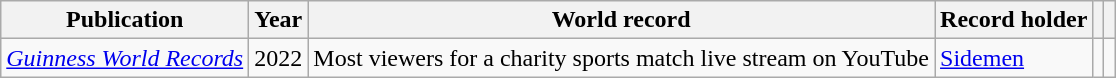<table class="wikitable sortable plainrowheaders">
<tr>
<th scope="col">Publication</th>
<th scope="col">Year</th>
<th scope="col">World record</th>
<th scope="col">Record holder</th>
<th scope="col"></th>
<th scope="col" class="unsortable"></th>
</tr>
<tr>
<td><em><a href='#'>Guinness World Records</a></em></td>
<td>2022</td>
<td>Most viewers for a charity sports match live stream on YouTube</td>
<td><a href='#'>Sidemen</a></td>
<td></td>
<td style="text-align:center;"></td>
</tr>
</table>
